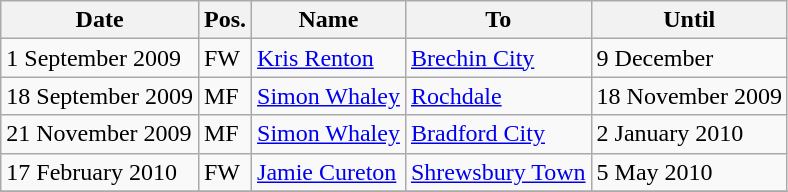<table class="wikitable">
<tr>
<th>Date</th>
<th>Pos.</th>
<th>Name</th>
<th>To</th>
<th>Until</th>
</tr>
<tr>
<td>1 September 2009</td>
<td>FW</td>
<td><a href='#'>Kris Renton</a></td>
<td><a href='#'>Brechin City</a></td>
<td>9 December</td>
</tr>
<tr>
<td>18 September 2009</td>
<td>MF</td>
<td><a href='#'>Simon Whaley</a></td>
<td><a href='#'>Rochdale</a></td>
<td>18 November 2009</td>
</tr>
<tr>
<td>21 November 2009</td>
<td>MF</td>
<td><a href='#'>Simon Whaley</a></td>
<td><a href='#'>Bradford City</a></td>
<td>2 January 2010</td>
</tr>
<tr>
<td>17 February 2010</td>
<td>FW</td>
<td><a href='#'>Jamie Cureton</a></td>
<td><a href='#'>Shrewsbury Town</a></td>
<td>5 May 2010</td>
</tr>
<tr>
</tr>
</table>
